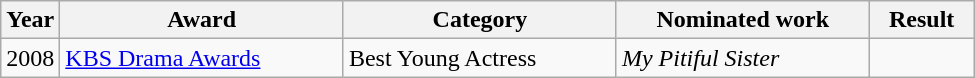<table class="wikitable" style="width:650px">
<tr>
<th width=10>Year</th>
<th>Award</th>
<th>Category</th>
<th>Nominated work</th>
<th>Result</th>
</tr>
<tr>
<td>2008</td>
<td><a href='#'>KBS Drama Awards</a></td>
<td>Best Young Actress</td>
<td><em>My Pitiful Sister</em></td>
<td></td>
</tr>
</table>
